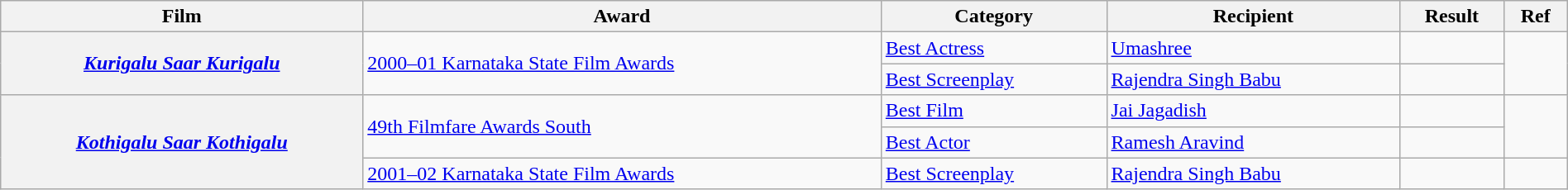<table class="wikitable" width =100% |>
<tr>
<th>Film</th>
<th>Award</th>
<th>Category</th>
<th>Recipient</th>
<th>Result</th>
<th>Ref</th>
</tr>
<tr>
<th rowspan=2><em><a href='#'>Kurigalu Saar Kurigalu</a></em></th>
<td rowspan=2><a href='#'>2000–01 Karnataka State Film Awards</a></td>
<td><a href='#'>Best Actress</a></td>
<td><a href='#'>Umashree</a></td>
<td></td>
<td rowspan=2></td>
</tr>
<tr>
<td><a href='#'>Best Screenplay</a></td>
<td><a href='#'>Rajendra Singh Babu</a></td>
<td></td>
</tr>
<tr>
<th rowspan=3><em><a href='#'>Kothigalu Saar Kothigalu</a></em></th>
<td rowspan=2><a href='#'>49th Filmfare Awards South</a></td>
<td><a href='#'>Best Film</a></td>
<td><a href='#'>Jai Jagadish</a></td>
<td></td>
<td rowspan=2></td>
</tr>
<tr>
<td><a href='#'>Best Actor</a></td>
<td><a href='#'>Ramesh Aravind</a></td>
<td></td>
</tr>
<tr>
<td><a href='#'>2001–02 Karnataka State Film Awards</a></td>
<td><a href='#'>Best Screenplay</a></td>
<td><a href='#'>Rajendra Singh Babu</a></td>
<td></td>
<td></td>
</tr>
</table>
